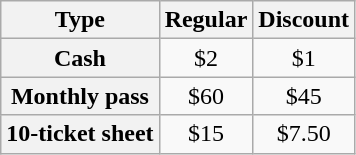<table class="wikitable" style="font-size:100%;text-align:center;">
<tr>
<th>Type</th>
<th>Regular</th>
<th>Discount</th>
</tr>
<tr>
<th>Cash</th>
<td>$2</td>
<td>$1</td>
</tr>
<tr>
<th>Monthly pass</th>
<td>$60</td>
<td>$45</td>
</tr>
<tr>
<th>10-ticket sheet</th>
<td>$15</td>
<td>$7.50</td>
</tr>
</table>
